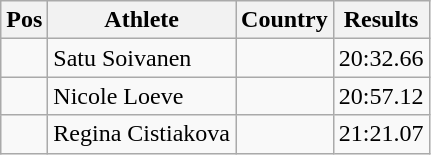<table class="wikitable">
<tr>
<th>Pos</th>
<th>Athlete</th>
<th>Country</th>
<th>Results</th>
</tr>
<tr>
<td align="center"></td>
<td>Satu Soivanen</td>
<td></td>
<td>20:32.66</td>
</tr>
<tr>
<td align="center"></td>
<td>Nicole Loeve</td>
<td></td>
<td>20:57.12</td>
</tr>
<tr>
<td align="center"></td>
<td>Regina Cistiakova</td>
<td></td>
<td>21:21.07</td>
</tr>
</table>
